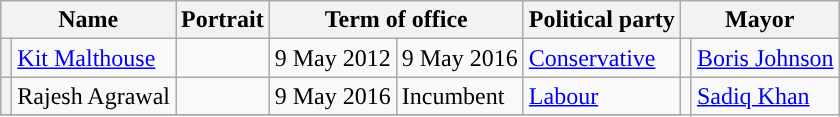<table class="wikitable">
<tr>
<th colspan=2>Name</th>
<th>Portrait</th>
<th colspan=2>Term of office</th>
<th>Political party</th>
<th colspan=2>Mayor</th>
</tr>
<tr>
<th style="background-color: "></th>
<td><a href='#'>Kit Malthouse</a> </td>
<td></td>
<td>9 May 2012</td>
<td>9 May 2016</td>
<td><a href='#'>Conservative</a></td>
<td style="background-color: "></td>
<td><a href='#'>Boris Johnson</a></td>
</tr>
<tr>
<th style="background-color: "></th>
<td>Rajesh Agrawal</td>
<td></td>
<td>9 May 2016</td>
<td>Incumbent</td>
<td><a href='#'>Labour</a></td>
<td rowspan=3 style="background-color: "></td>
<td rowspan=3><a href='#'>Sadiq Khan</a></td>
</tr>
<tr>
</tr>
</table>
